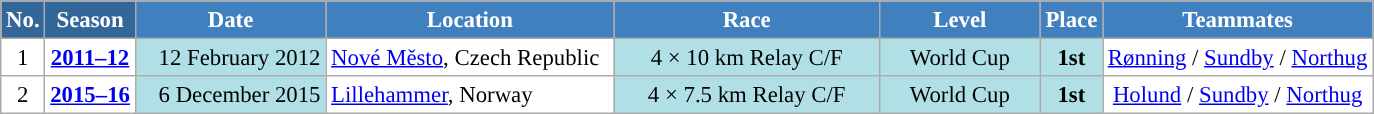<table class="wikitable sortable" style="font-size:95%; text-align:center; border:grey solid 1px; border-collapse:collapse; background:#ffffff;">
<tr style="background:#efefef;">
<th style="background-color:#369; color:white;">No.</th>
<th style="background-color:#369; color:white;">Season</th>
<th style="background-color:#4180be; color:white; width:120px;">Date</th>
<th style="background-color:#4180be; color:white; width:185px;">Location</th>
<th style="background-color:#4180be; color:white; width:170px;">Race</th>
<th style="background-color:#4180be; color:white; width:100px;">Level</th>
<th style="background-color:#4180be; color:white;">Place</th>
<th style="background-color:#4180be; color:white;">Teammates</th>
</tr>
<tr>
<td align=center>1</td>
<td rowspan=1 align=center><strong><a href='#'>2011–12</a></strong></td>
<td bgcolor="#BOEOE6" align=right>12 February 2012</td>
<td align=left> <a href='#'>Nové Město</a>, Czech Republic</td>
<td bgcolor="#BOEOE6">4 × 10 km Relay C/F</td>
<td bgcolor="#BOEOE6">World Cup</td>
<td bgcolor="#BOEOE6"><strong>1st</strong></td>
<td><a href='#'>Rønning</a> / <a href='#'>Sundby</a> / <a href='#'>Northug</a></td>
</tr>
<tr>
<td align=center>2</td>
<td rowspan=1 align=center><strong><a href='#'>2015–16</a></strong></td>
<td bgcolor="#BOEOE6" align=right>6 December 2015</td>
<td align=left> <a href='#'>Lillehammer</a>, Norway</td>
<td bgcolor="#BOEOE6">4 × 7.5 km Relay C/F</td>
<td bgcolor="#BOEOE6">World Cup</td>
<td bgcolor="#BOEOE6"><strong>1st</strong></td>
<td><a href='#'>Holund</a> / <a href='#'>Sundby</a> / <a href='#'>Northug</a></td>
</tr>
</table>
